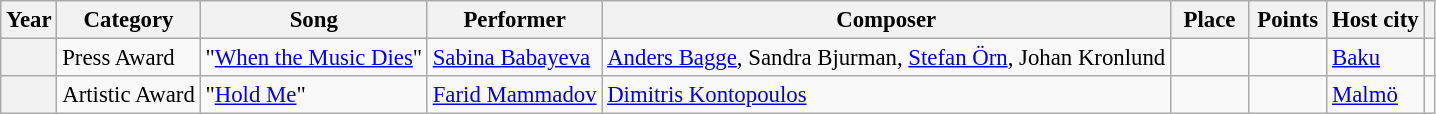<table class="wikitable plainrowheaders" style="font-size:95%;">
<tr>
<th>Year</th>
<th>Category</th>
<th>Song</th>
<th>Performer</th>
<th>Composer</th>
<th style="width:45px;">Place</th>
<th style="width:45px;">Points</th>
<th>Host city</th>
<th class="unsortable"></th>
</tr>
<tr>
<th scope="row"></th>
<td>Press Award</td>
<td>"<a href='#'>When the Music Dies</a>"</td>
<td><a href='#'>Sabina Babayeva</a></td>
<td><a href='#'>Anders Bagge</a>, Sandra Bjurman, <a href='#'>Stefan Örn</a>, Johan Kronlund</td>
<td></td>
<td></td>
<td> <a href='#'>Baku</a></td>
<td></td>
</tr>
<tr>
<th scope="row"></th>
<td>Artistic Award</td>
<td>"<a href='#'>Hold Me</a>"</td>
<td><a href='#'>Farid Mammadov</a></td>
<td><a href='#'>Dimitris Kontopoulos</a></td>
<td></td>
<td></td>
<td> <a href='#'>Malmö</a></td>
<td></td>
</tr>
</table>
